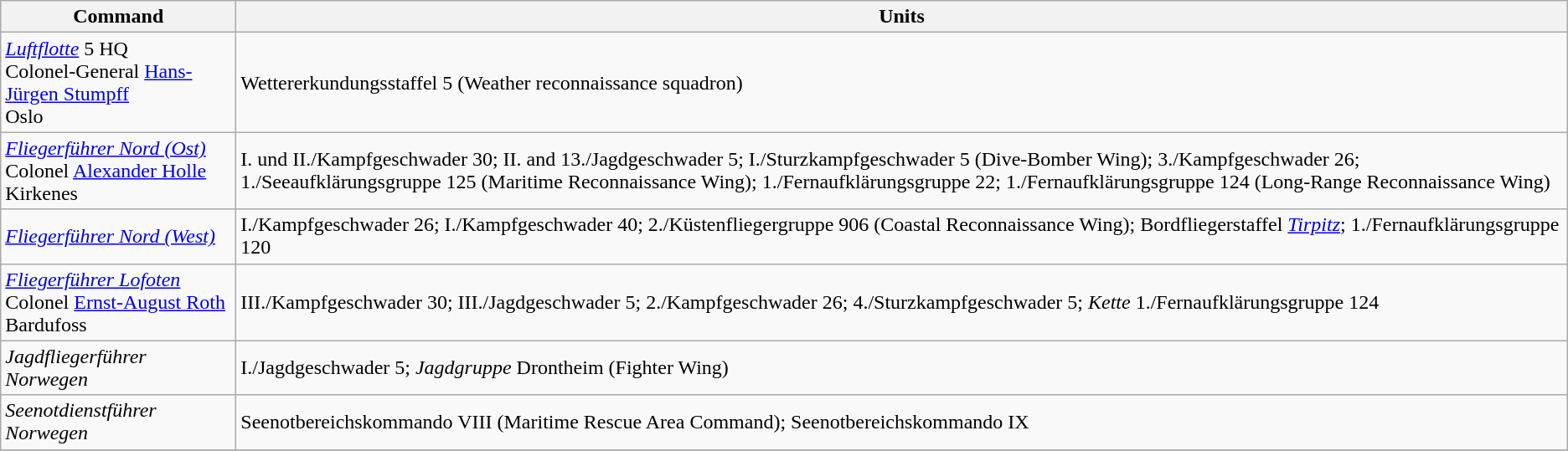<table class="wikitable" style="text-align:left">
<tr>
<th scope="col" width="180px">Command</th>
<th>Units</th>
</tr>
<tr>
<td><em><a href='#'>Luftflotte</a></em> 5 HQ<br>Colonel-General <a href='#'>Hans-Jürgen Stumpff</a><br>Oslo</td>
<td>Wettererkundungsstaffel 5 (Weather reconnaissance squadron)</td>
</tr>
<tr>
<td><em><a href='#'>Fliegerführer Nord (Ost)</a></em><br>Colonel <a href='#'>Alexander Holle</a><br>Kirkenes</td>
<td>I. und II./Kampfgeschwader 30; II. and 13./Jagdgeschwader 5; I./Sturzkampfgeschwader 5 (Dive-Bomber Wing); 3./Kampfgeschwader 26; 1./Seeaufklärungsgruppe 125 (Maritime Reconnaissance Wing); 1./Fernaufklärungsgruppe 22; 1./Fernaufklärungsgruppe 124 (Long-Range Reconnaissance Wing)</td>
</tr>
<tr>
<td><em><a href='#'>Fliegerführer Nord (West)</a></em></td>
<td>I./Kampfgeschwader 26; I./Kampfgeschwader 40; 2./Küstenfliegergruppe 906 (Coastal Reconnaissance Wing); Bordfliegerstaffel <em><a href='#'>Tirpitz</a></em>; 1./Fernaufklärungsgruppe 120</td>
</tr>
<tr>
<td><em><a href='#'>Fliegerführer Lofoten</a></em><br>Colonel <a href='#'>Ernst-August Roth</a><br>Bardufoss</td>
<td>III./Kampfgeschwader 30; III./Jagdgeschwader 5; 2./Kampfgeschwader 26; 4./Sturzkampfgeschwader 5; <em>Kette</em> 1./Fernaufklärungsgruppe 124</td>
</tr>
<tr>
<td><em>Jagdfliegerführer Norwegen</em></td>
<td>I./Jagdgeschwader 5; <em>Jagdgruppe</em> Drontheim (Fighter Wing)</td>
</tr>
<tr>
<td><em>Seenotdienstführer Norwegen</em></td>
<td>Seenotbereichskommando VIII (Maritime Rescue Area Command); Seenotbereichskommando IX</td>
</tr>
<tr>
</tr>
</table>
